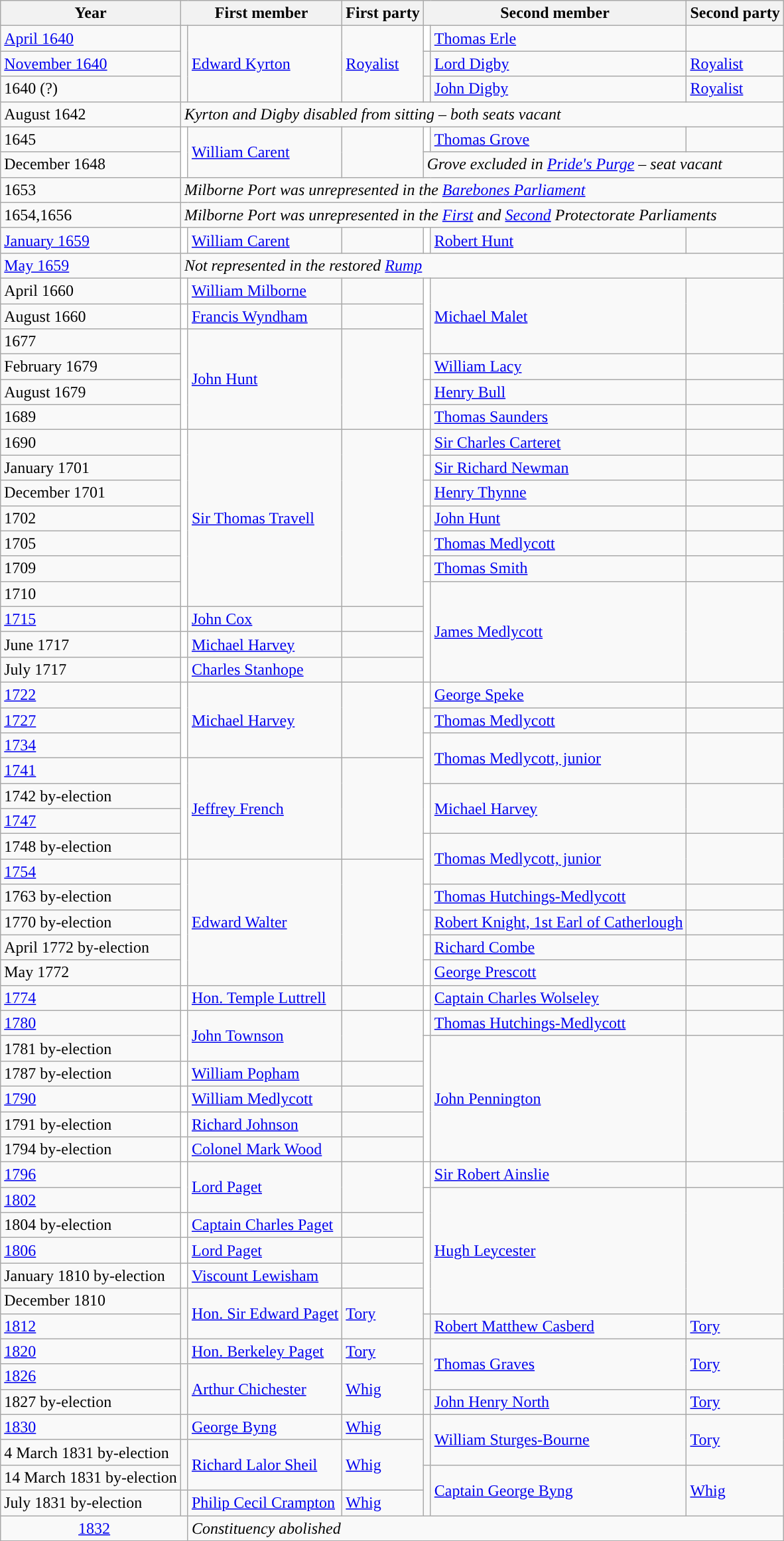<table class="wikitable">
<tr>
<th>Year</th>
<th colspan="2">First member</th>
<th>First party</th>
<th colspan="2">Second member</th>
<th>Second party</th>
</tr>
<tr>
<td><a href='#'>April 1640</a></td>
<td rowspan="3" style="color:inherit;background-color: "></td>
<td rowspan="3"><a href='#'>Edward Kyrton</a></td>
<td rowspan="3"><a href='#'>Royalist</a></td>
<td style="color:inherit;background-color: white"></td>
<td><a href='#'>Thomas Erle</a></td>
<td></td>
</tr>
<tr>
<td><a href='#'>November 1640</a></td>
<td style="color:inherit;background-color: "></td>
<td><a href='#'>Lord Digby</a></td>
<td><a href='#'>Royalist</a></td>
</tr>
<tr>
<td>1640 (?)</td>
<td style="color:inherit;background-color: "></td>
<td><a href='#'>John Digby</a></td>
<td><a href='#'>Royalist</a></td>
</tr>
<tr>
<td>August 1642</td>
<td colspan="6"><em>Kyrton and Digby disabled from sitting – both seats vacant</em></td>
</tr>
<tr>
<td>1645</td>
<td rowspan="2" style="color:inherit;background-color: white"></td>
<td rowspan="2"><a href='#'>William Carent</a></td>
<td rowspan="2"></td>
<td style="color:inherit;background-color: white"></td>
<td><a href='#'>Thomas Grove</a></td>
<td></td>
</tr>
<tr>
<td>December 1648</td>
<td colspan="3"><em>Grove excluded in <a href='#'>Pride's Purge</a> – seat vacant</em></td>
</tr>
<tr>
<td>1653</td>
<td colspan="6"><em>Milborne Port was unrepresented in the <a href='#'>Barebones Parliament</a> </em></td>
</tr>
<tr>
<td>1654,1656</td>
<td colspan="6"><em>Milborne Port was unrepresented in the <a href='#'>First</a> and <a href='#'>Second</a> Protectorate Parliaments</em></td>
</tr>
<tr>
<td><a href='#'>January 1659</a></td>
<td style="color:inherit;background-color: white"></td>
<td><a href='#'>William Carent</a></td>
<td></td>
<td style="color:inherit;background-color: white"></td>
<td><a href='#'>Robert Hunt</a></td>
<td></td>
</tr>
<tr>
<td><a href='#'>May 1659</a></td>
<td colspan="6"><em>Not represented in the restored <a href='#'>Rump</a></em></td>
</tr>
<tr>
<td>April 1660</td>
<td style="color:inherit;background-color: white"></td>
<td><a href='#'>William Milborne</a></td>
<td></td>
<td rowspan="3" style="color:inherit;background-color: white"></td>
<td rowspan="3"><a href='#'>Michael Malet</a></td>
<td rowspan="3"></td>
</tr>
<tr>
<td>August 1660</td>
<td style="color:inherit;background-color: white"></td>
<td><a href='#'>Francis Wyndham</a></td>
<td></td>
</tr>
<tr>
<td>1677</td>
<td rowspan="4" style="color:inherit;background-color: white"></td>
<td rowspan="4"><a href='#'>John Hunt</a></td>
<td rowspan="4"></td>
</tr>
<tr>
<td>February 1679</td>
<td style="color:inherit;background-color: white"></td>
<td><a href='#'>William Lacy</a></td>
<td></td>
</tr>
<tr>
<td>August 1679</td>
<td style="color:inherit;background-color: white"></td>
<td><a href='#'>Henry Bull</a></td>
<td></td>
</tr>
<tr>
<td>1689</td>
<td style="color:inherit;background-color: white"></td>
<td><a href='#'>Thomas Saunders</a></td>
<td></td>
</tr>
<tr>
<td>1690</td>
<td rowspan="7" style="color:inherit;background-color: white"></td>
<td rowspan="7"><a href='#'>Sir Thomas Travell</a></td>
<td rowspan="7"></td>
<td style="color:inherit;background-color: white"></td>
<td><a href='#'>Sir Charles Carteret</a></td>
<td></td>
</tr>
<tr>
<td>January 1701</td>
<td style="color:inherit;background-color: white"></td>
<td><a href='#'>Sir Richard Newman</a></td>
<td></td>
</tr>
<tr>
<td>December 1701</td>
<td style="color:inherit;background-color: white"></td>
<td><a href='#'>Henry Thynne</a></td>
<td></td>
</tr>
<tr>
<td>1702</td>
<td style="color:inherit;background-color: white"></td>
<td><a href='#'>John Hunt</a></td>
<td></td>
</tr>
<tr>
<td>1705</td>
<td style="color:inherit;background-color: white"></td>
<td><a href='#'>Thomas Medlycott</a></td>
<td></td>
</tr>
<tr>
<td>1709</td>
<td style="color:inherit;background-color: white"></td>
<td><a href='#'>Thomas Smith</a></td>
<td></td>
</tr>
<tr>
<td>1710</td>
<td rowspan="4" style="color:inherit;background-color: white"></td>
<td rowspan="4"><a href='#'>James Medlycott</a></td>
<td rowspan="4"></td>
</tr>
<tr>
<td><a href='#'>1715</a></td>
<td style="color:inherit;background-color: white"></td>
<td><a href='#'>John Cox</a></td>
<td></td>
</tr>
<tr>
<td>June 1717</td>
<td style="color:inherit;background-color: white"></td>
<td><a href='#'>Michael Harvey</a></td>
<td></td>
</tr>
<tr>
<td>July 1717 </td>
<td style="color:inherit;background-color: white"></td>
<td><a href='#'>Charles Stanhope</a></td>
<td></td>
</tr>
<tr>
<td><a href='#'>1722</a></td>
<td rowspan="3" style="color:inherit;background-color: white"></td>
<td rowspan="3"><a href='#'>Michael Harvey</a></td>
<td rowspan="3"></td>
<td style="color:inherit;background-color: white"></td>
<td><a href='#'>George Speke</a></td>
<td></td>
</tr>
<tr>
<td><a href='#'>1727</a></td>
<td style="color:inherit;background-color: white"></td>
<td><a href='#'>Thomas Medlycott</a></td>
<td></td>
</tr>
<tr>
<td><a href='#'>1734</a></td>
<td rowspan="2" style="color:inherit;background-color: white"></td>
<td rowspan="2"><a href='#'>Thomas Medlycott, junior</a></td>
<td rowspan="2"></td>
</tr>
<tr>
<td><a href='#'>1741</a></td>
<td rowspan="4" style="color:inherit;background-color: white"></td>
<td rowspan="4"><a href='#'>Jeffrey French</a></td>
<td rowspan="4"></td>
</tr>
<tr>
<td>1742 by-election</td>
<td rowspan="2" style="color:inherit;background-color: white"></td>
<td rowspan="2"><a href='#'>Michael Harvey</a></td>
<td rowspan="2"></td>
</tr>
<tr>
<td><a href='#'>1747</a></td>
</tr>
<tr>
<td>1748 by-election</td>
<td rowspan="2" style="color:inherit;background-color: white"></td>
<td rowspan="2"><a href='#'>Thomas Medlycott, junior</a></td>
<td rowspan="2"></td>
</tr>
<tr>
<td><a href='#'>1754</a></td>
<td rowspan="5" style="color:inherit;background-color: white"></td>
<td rowspan="5"><a href='#'>Edward Walter</a></td>
<td rowspan="5"></td>
</tr>
<tr>
<td>1763 by-election</td>
<td style="color:inherit;background-color: white"></td>
<td><a href='#'>Thomas Hutchings-Medlycott</a></td>
<td></td>
</tr>
<tr>
<td>1770 by-election</td>
<td style="color:inherit;background-color: white"></td>
<td><a href='#'>Robert Knight, 1st Earl of Catherlough</a></td>
<td></td>
</tr>
<tr>
<td>April 1772 by-election </td>
<td style="color:inherit;background-color: white"></td>
<td><a href='#'>Richard Combe</a></td>
<td></td>
</tr>
<tr>
<td>May 1772 </td>
<td style="color:inherit;background-color: white"></td>
<td><a href='#'>George Prescott</a></td>
<td></td>
</tr>
<tr>
<td><a href='#'>1774</a></td>
<td style="color:inherit;background-color: white"></td>
<td><a href='#'>Hon. Temple Luttrell</a></td>
<td></td>
<td style="color:inherit;background-color: white"></td>
<td><a href='#'>Captain Charles Wolseley</a></td>
<td></td>
</tr>
<tr>
<td><a href='#'>1780</a></td>
<td rowspan="2" style="color:inherit;background-color: white"></td>
<td rowspan="2"><a href='#'>John Townson</a></td>
<td rowspan="2"></td>
<td style="color:inherit;background-color: white"></td>
<td><a href='#'>Thomas Hutchings-Medlycott</a></td>
<td></td>
</tr>
<tr>
<td>1781 by-election</td>
<td rowspan="5" style="color:inherit;background-color: white"></td>
<td rowspan="5"><a href='#'>John Pennington</a></td>
<td rowspan="5"></td>
</tr>
<tr>
<td>1787 by-election</td>
<td style="color:inherit;background-color: white"></td>
<td><a href='#'>William Popham</a></td>
<td></td>
</tr>
<tr>
<td><a href='#'>1790</a></td>
<td style="color:inherit;background-color: white"></td>
<td><a href='#'>William Medlycott</a></td>
<td></td>
</tr>
<tr>
<td>1791 by-election</td>
<td style="color:inherit;background-color: white"></td>
<td><a href='#'>Richard Johnson</a></td>
<td></td>
</tr>
<tr>
<td>1794 by-election</td>
<td style="color:inherit;background-color: white"></td>
<td><a href='#'>Colonel Mark Wood</a></td>
<td></td>
</tr>
<tr>
<td><a href='#'>1796</a></td>
<td rowspan="2" style="color:inherit;background-color: white"></td>
<td rowspan="2"><a href='#'>Lord Paget</a></td>
<td rowspan="2"></td>
<td style="color:inherit;background-color: white"></td>
<td><a href='#'>Sir Robert Ainslie</a></td>
<td></td>
</tr>
<tr>
<td><a href='#'>1802</a></td>
<td rowspan="5" style="color:inherit;background-color: white"></td>
<td rowspan="5"><a href='#'>Hugh Leycester</a></td>
<td rowspan="5"></td>
</tr>
<tr>
<td>1804 by-election</td>
<td style="color:inherit;background-color: white"></td>
<td><a href='#'>Captain Charles Paget</a></td>
<td></td>
</tr>
<tr>
<td><a href='#'>1806</a></td>
<td style="color:inherit;background-color: white"></td>
<td><a href='#'>Lord Paget</a></td>
<td></td>
</tr>
<tr>
<td>January 1810 by-election</td>
<td style="color:inherit;background-color: white"></td>
<td><a href='#'>Viscount Lewisham</a></td>
<td></td>
</tr>
<tr>
<td>December 1810</td>
<td rowspan="2" style="color:inherit;background-color: "></td>
<td rowspan="2"><a href='#'>Hon. Sir Edward Paget</a></td>
<td rowspan="2"><a href='#'>Tory</a></td>
</tr>
<tr>
<td><a href='#'>1812</a></td>
<td style="color:inherit;background-color: "></td>
<td><a href='#'>Robert Matthew Casberd</a></td>
<td><a href='#'>Tory</a></td>
</tr>
<tr>
<td><a href='#'>1820</a></td>
<td style="color:inherit;background-color: "></td>
<td><a href='#'>Hon. Berkeley Paget</a></td>
<td><a href='#'>Tory</a></td>
<td rowspan="2" style="color:inherit;background-color: "></td>
<td rowspan="2"><a href='#'>Thomas Graves</a></td>
<td rowspan="2"><a href='#'>Tory</a></td>
</tr>
<tr>
<td><a href='#'>1826</a></td>
<td rowspan="2" style="color:inherit;background-color: "></td>
<td rowspan="2"><a href='#'>Arthur Chichester</a></td>
<td rowspan="2"><a href='#'>Whig</a></td>
</tr>
<tr>
<td>1827 by-election</td>
<td style="color:inherit;background-color: "></td>
<td><a href='#'>John Henry North</a></td>
<td><a href='#'>Tory</a></td>
</tr>
<tr>
<td><a href='#'>1830</a></td>
<td style="color:inherit;background-color: "></td>
<td><a href='#'>George Byng</a></td>
<td><a href='#'>Whig</a></td>
<td rowspan="2" style="color:inherit;background-color: "></td>
<td rowspan="2"><a href='#'>William Sturges-Bourne</a></td>
<td rowspan="2"><a href='#'>Tory</a></td>
</tr>
<tr>
<td>4 March 1831 by-election</td>
<td rowspan="2" style="color:inherit;background-color: "></td>
<td rowspan="2"><a href='#'>Richard Lalor Sheil</a></td>
<td rowspan="2"><a href='#'>Whig</a></td>
</tr>
<tr>
<td>14 March 1831 by-election</td>
<td rowspan="2" style="color:inherit;background-color: "></td>
<td rowspan="2"><a href='#'>Captain George Byng</a></td>
<td rowspan="2"><a href='#'>Whig</a></td>
</tr>
<tr>
<td>July 1831 by-election</td>
<td style="color:inherit;background-color: "></td>
<td><a href='#'>Philip Cecil Crampton</a></td>
<td><a href='#'>Whig</a></td>
</tr>
<tr>
<td colspan="2" align="center"><a href='#'>1832</a></td>
<td colspan="5"><em>Constituency abolished</em></td>
</tr>
<tr>
</tr>
</table>
